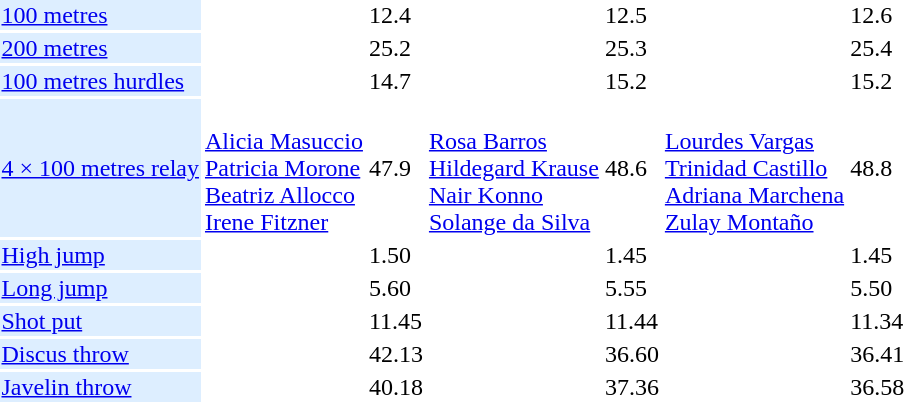<table>
<tr>
<td bgcolor = DDEEFF><a href='#'>100 metres</a></td>
<td></td>
<td>12.4</td>
<td></td>
<td>12.5</td>
<td></td>
<td>12.6</td>
</tr>
<tr>
<td bgcolor = DDEEFF><a href='#'>200 metres</a></td>
<td></td>
<td>25.2</td>
<td></td>
<td>25.3</td>
<td></td>
<td>25.4</td>
</tr>
<tr>
<td bgcolor = DDEEFF><a href='#'>100 metres hurdles</a></td>
<td></td>
<td>14.7</td>
<td></td>
<td>15.2</td>
<td></td>
<td>15.2</td>
</tr>
<tr>
<td bgcolor = DDEEFF><a href='#'>4 × 100 metres relay</a></td>
<td><br><a href='#'>Alicia Masuccio</a><br><a href='#'>Patricia Morone</a><br><a href='#'>Beatriz Allocco</a><br><a href='#'>Irene Fitzner</a></td>
<td>47.9</td>
<td><br><a href='#'>Rosa Barros</a><br><a href='#'>Hildegard Krause</a><br><a href='#'>Nair Konno</a><br><a href='#'>Solange da Silva</a></td>
<td>48.6</td>
<td><br><a href='#'>Lourdes Vargas</a><br><a href='#'>Trinidad Castillo</a><br><a href='#'>Adriana Marchena</a><br><a href='#'>Zulay Montaño</a></td>
<td>48.8</td>
</tr>
<tr>
<td bgcolor = DDEEFF><a href='#'>High jump</a></td>
<td></td>
<td>1.50</td>
<td></td>
<td>1.45</td>
<td></td>
<td>1.45</td>
</tr>
<tr>
<td bgcolor = DDEEFF><a href='#'>Long jump</a></td>
<td></td>
<td>5.60</td>
<td></td>
<td>5.55</td>
<td></td>
<td>5.50</td>
</tr>
<tr>
<td bgcolor = DDEEFF><a href='#'>Shot put</a></td>
<td></td>
<td>11.45</td>
<td></td>
<td>11.44</td>
<td></td>
<td>11.34</td>
</tr>
<tr>
<td bgcolor = DDEEFF><a href='#'>Discus throw</a></td>
<td></td>
<td>42.13</td>
<td></td>
<td>36.60</td>
<td></td>
<td>36.41</td>
</tr>
<tr>
<td bgcolor = DDEEFF><a href='#'>Javelin throw</a></td>
<td></td>
<td>40.18</td>
<td></td>
<td>37.36</td>
<td></td>
<td>36.58</td>
</tr>
</table>
